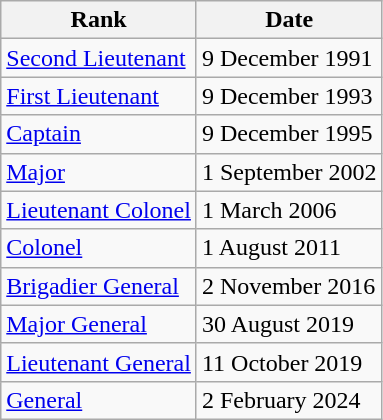<table class="wikitable">
<tr>
<th>Rank</th>
<th>Date</th>
</tr>
<tr>
<td> <a href='#'>Second Lieutenant</a></td>
<td>9 December 1991</td>
</tr>
<tr>
<td> <a href='#'>First Lieutenant</a></td>
<td>9 December 1993</td>
</tr>
<tr>
<td> <a href='#'>Captain</a></td>
<td>9 December 1995</td>
</tr>
<tr>
<td> <a href='#'>Major</a></td>
<td>1 September 2002</td>
</tr>
<tr>
<td> <a href='#'>Lieutenant Colonel</a></td>
<td>1 March 2006</td>
</tr>
<tr>
<td> <a href='#'>Colonel</a></td>
<td>1 August 2011</td>
</tr>
<tr>
<td> <a href='#'>Brigadier General</a></td>
<td>2 November 2016</td>
</tr>
<tr>
<td> <a href='#'>Major General</a></td>
<td>30 August 2019</td>
</tr>
<tr>
<td> <a href='#'>Lieutenant General</a></td>
<td>11 October 2019</td>
</tr>
<tr>
<td> <a href='#'>General</a></td>
<td>2 February 2024</td>
</tr>
</table>
